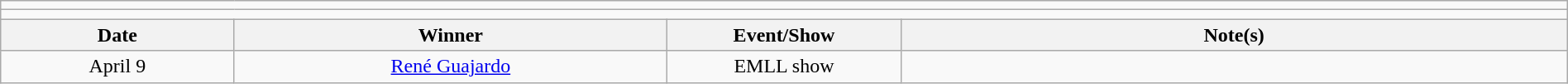<table class="wikitable" style="text-align:center; width:100%;">
<tr>
<td colspan=5></td>
</tr>
<tr>
<td colspan=5><strong></strong></td>
</tr>
<tr>
<th width=14%>Date</th>
<th width=26%>Winner</th>
<th width=14%>Event/Show</th>
<th width=40%>Note(s)</th>
</tr>
<tr>
<td>April 9</td>
<td><a href='#'>René Guajardo</a></td>
<td>EMLL show</td>
<td align=left></td>
</tr>
</table>
